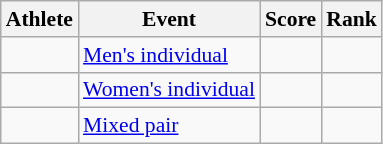<table class=wikitable style=font-size:90%;text-align:center>
<tr>
<th>Athlete</th>
<th>Event</th>
<th>Score</th>
<th>Rank</th>
</tr>
<tr>
<td align=left></td>
<td align=left><a href='#'>Men's individual</a></td>
<td></td>
<td></td>
</tr>
<tr align=center>
<td align=left></td>
<td align=left><a href='#'>Women's individual</a></td>
<td></td>
<td></td>
</tr>
<tr align=center>
<td align=left></td>
<td align=left><a href='#'>Mixed pair</a></td>
<td></td>
<td></td>
</tr>
</table>
